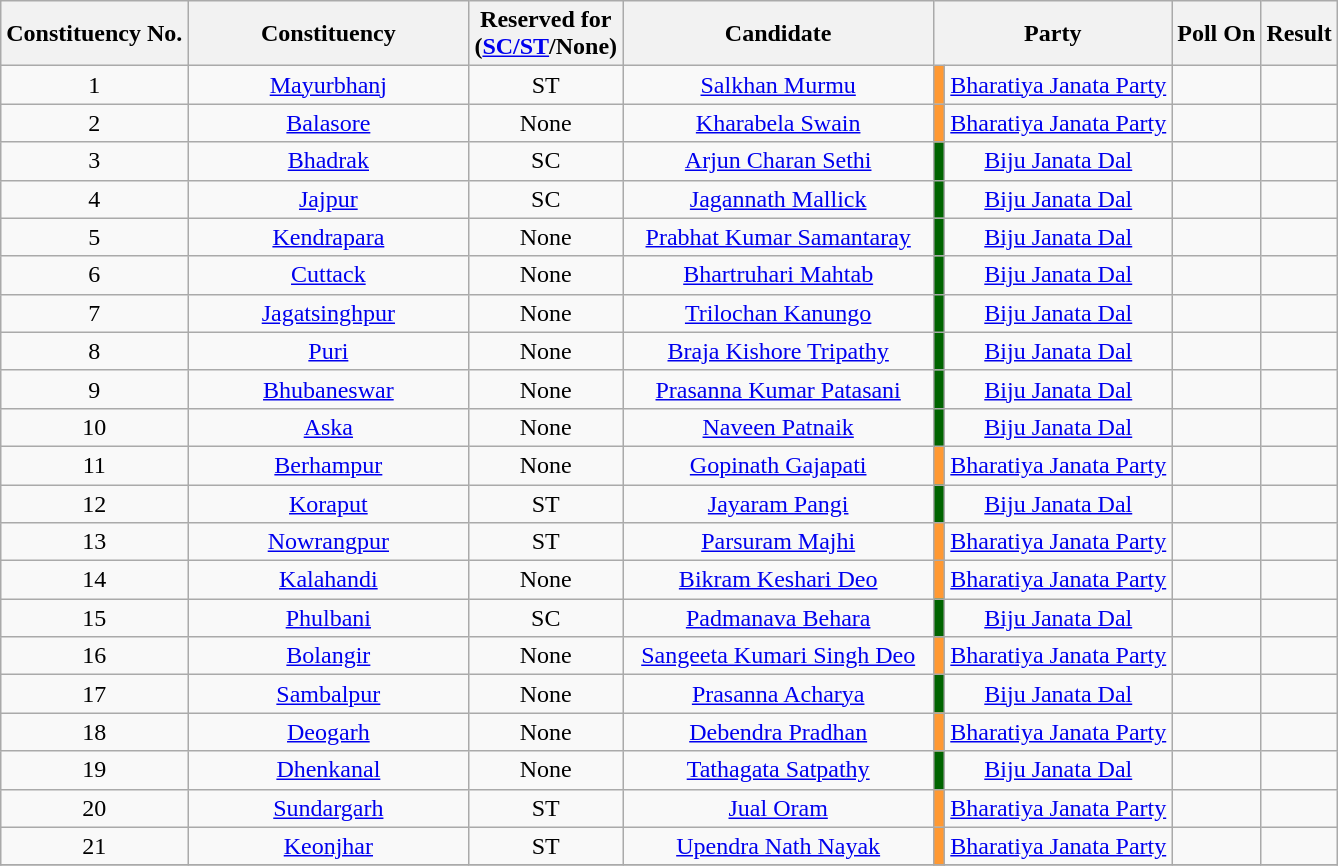<table class="wikitable sortable" style="text-align:center">
<tr>
<th>Constituency No.</th>
<th style="width:180px;">Constituency</th>
<th>Reserved for<br>(<a href='#'>SC/ST</a>/None)</th>
<th style="width:200px;">Candidate</th>
<th colspan="2">Party</th>
<th>Poll On</th>
<th>Result</th>
</tr>
<tr>
<td>1</td>
<td><a href='#'>Mayurbhanj</a></td>
<td>ST</td>
<td><a href='#'>Salkhan Murmu</a></td>
<td bgcolor=#FF9933></td>
<td><a href='#'>Bharatiya Janata Party</a></td>
<td></td>
<td></td>
</tr>
<tr>
<td>2</td>
<td><a href='#'>Balasore</a></td>
<td>None</td>
<td><a href='#'>Kharabela Swain</a></td>
<td bgcolor=#FF9933></td>
<td><a href='#'>Bharatiya Janata Party</a></td>
<td></td>
<td></td>
</tr>
<tr>
<td>3</td>
<td><a href='#'>Bhadrak</a></td>
<td>SC</td>
<td><a href='#'>Arjun Charan Sethi</a></td>
<td bgcolor=#006400></td>
<td><a href='#'>Biju Janata Dal</a></td>
<td></td>
<td></td>
</tr>
<tr>
<td>4</td>
<td><a href='#'>Jajpur</a></td>
<td>SC</td>
<td><a href='#'>Jagannath Mallick</a></td>
<td bgcolor=#006400></td>
<td><a href='#'>Biju Janata Dal</a></td>
<td></td>
<td></td>
</tr>
<tr>
<td>5</td>
<td><a href='#'>Kendrapara</a></td>
<td>None</td>
<td><a href='#'>Prabhat Kumar Samantaray</a></td>
<td bgcolor=#006400></td>
<td><a href='#'>Biju Janata Dal</a></td>
<td></td>
<td></td>
</tr>
<tr>
<td>6</td>
<td><a href='#'>Cuttack</a></td>
<td>None</td>
<td><a href='#'>Bhartruhari Mahtab</a></td>
<td bgcolor=#006400></td>
<td><a href='#'>Biju Janata Dal</a></td>
<td></td>
<td></td>
</tr>
<tr>
<td>7</td>
<td><a href='#'>Jagatsinghpur</a></td>
<td>None</td>
<td><a href='#'>Trilochan Kanungo</a></td>
<td bgcolor=#006400></td>
<td><a href='#'>Biju Janata Dal</a></td>
<td></td>
<td></td>
</tr>
<tr>
<td>8</td>
<td><a href='#'>Puri</a></td>
<td>None</td>
<td><a href='#'>Braja Kishore Tripathy</a></td>
<td bgcolor=#006400></td>
<td><a href='#'>Biju Janata Dal</a></td>
<td></td>
<td></td>
</tr>
<tr>
<td>9</td>
<td><a href='#'>Bhubaneswar</a></td>
<td>None</td>
<td><a href='#'>Prasanna Kumar Patasani</a></td>
<td bgcolor=#006400></td>
<td><a href='#'>Biju Janata Dal</a></td>
<td></td>
<td></td>
</tr>
<tr>
<td>10</td>
<td><a href='#'>Aska</a></td>
<td>None</td>
<td><a href='#'>Naveen Patnaik</a></td>
<td bgcolor=#006400></td>
<td><a href='#'>Biju Janata Dal</a></td>
<td></td>
<td></td>
</tr>
<tr>
<td>11</td>
<td><a href='#'>Berhampur</a></td>
<td>None</td>
<td><a href='#'>Gopinath Gajapati</a></td>
<td bgcolor=#FF9933></td>
<td><a href='#'>Bharatiya Janata Party</a></td>
<td></td>
<td></td>
</tr>
<tr>
<td>12</td>
<td><a href='#'>Koraput</a></td>
<td>ST</td>
<td><a href='#'>Jayaram Pangi</a></td>
<td bgcolor=#006400></td>
<td><a href='#'>Biju Janata Dal</a></td>
<td></td>
<td></td>
</tr>
<tr>
<td>13</td>
<td><a href='#'>Nowrangpur</a></td>
<td>ST</td>
<td><a href='#'>Parsuram Majhi</a></td>
<td bgcolor=#FF9933></td>
<td><a href='#'>Bharatiya Janata Party</a></td>
<td></td>
<td></td>
</tr>
<tr>
<td>14</td>
<td><a href='#'>Kalahandi</a></td>
<td>None</td>
<td><a href='#'>Bikram Keshari Deo</a></td>
<td bgcolor=#FF9933></td>
<td><a href='#'>Bharatiya Janata Party</a></td>
<td></td>
<td></td>
</tr>
<tr>
<td>15</td>
<td><a href='#'>Phulbani</a></td>
<td>SC</td>
<td><a href='#'>Padmanava Behara</a></td>
<td bgcolor=#006400></td>
<td><a href='#'>Biju Janata Dal</a></td>
<td></td>
<td></td>
</tr>
<tr>
<td>16</td>
<td><a href='#'>Bolangir</a></td>
<td>None</td>
<td><a href='#'>Sangeeta Kumari Singh Deo</a></td>
<td bgcolor=#FF9933></td>
<td><a href='#'>Bharatiya Janata Party</a></td>
<td></td>
<td></td>
</tr>
<tr>
<td>17</td>
<td><a href='#'>Sambalpur</a></td>
<td>None</td>
<td><a href='#'>Prasanna Acharya</a></td>
<td bgcolor=#006400></td>
<td><a href='#'>Biju Janata Dal</a></td>
<td></td>
<td></td>
</tr>
<tr>
<td>18</td>
<td><a href='#'>Deogarh</a></td>
<td>None</td>
<td><a href='#'>Debendra Pradhan</a></td>
<td bgcolor=#FF9933></td>
<td><a href='#'>Bharatiya Janata Party</a></td>
<td></td>
<td></td>
</tr>
<tr>
<td>19</td>
<td><a href='#'>Dhenkanal</a></td>
<td>None</td>
<td><a href='#'>Tathagata Satpathy</a></td>
<td bgcolor=#006400></td>
<td><a href='#'>Biju Janata Dal</a></td>
<td></td>
<td></td>
</tr>
<tr>
<td>20</td>
<td><a href='#'>Sundargarh</a></td>
<td>ST</td>
<td><a href='#'>Jual Oram</a></td>
<td bgcolor=#FF9933></td>
<td><a href='#'>Bharatiya Janata Party</a></td>
<td></td>
<td></td>
</tr>
<tr>
<td>21</td>
<td><a href='#'>Keonjhar</a></td>
<td>ST</td>
<td><a href='#'>Upendra Nath Nayak</a></td>
<td bgcolor=#FF9933></td>
<td><a href='#'>Bharatiya Janata Party</a></td>
<td></td>
<td></td>
</tr>
<tr>
</tr>
</table>
